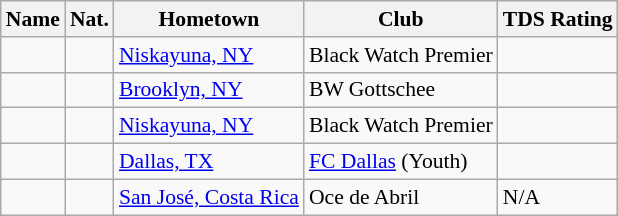<table class="wikitable" style="font-size:90%;" border="1">
<tr>
<th>Name</th>
<th>Nat.</th>
<th>Hometown</th>
<th>Club</th>
<th>TDS Rating</th>
</tr>
<tr>
<td></td>
<td></td>
<td><a href='#'>Niskayuna, NY</a></td>
<td>Black Watch Premier</td>
<td></td>
</tr>
<tr>
<td></td>
<td></td>
<td><a href='#'>Brooklyn, NY</a></td>
<td>BW Gottschee</td>
<td></td>
</tr>
<tr>
<td></td>
<td></td>
<td><a href='#'>Niskayuna, NY</a></td>
<td>Black Watch Premier</td>
<td></td>
</tr>
<tr>
<td></td>
<td></td>
<td><a href='#'>Dallas, TX</a></td>
<td><a href='#'>FC Dallas</a> (Youth)</td>
<td></td>
</tr>
<tr>
<td></td>
<td></td>
<td><a href='#'>San José, Costa Rica</a></td>
<td>Oce de Abril</td>
<td>N/A</td>
</tr>
</table>
